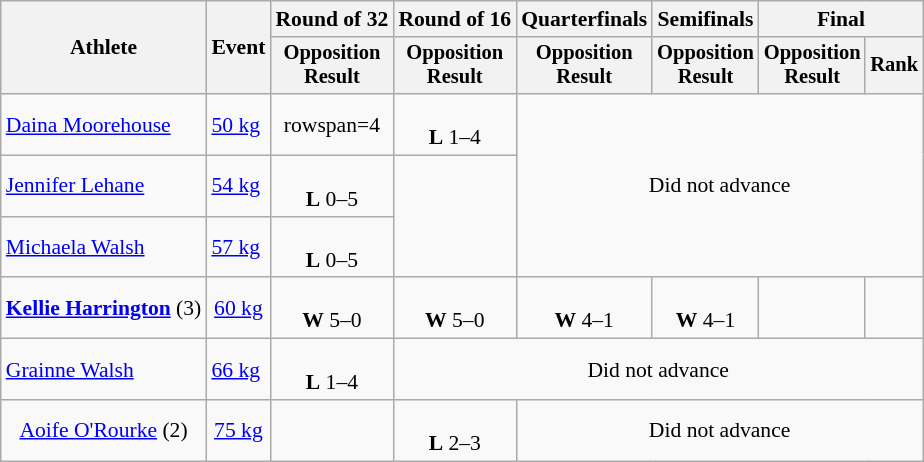<table class="wikitable" style="font-size:90%">
<tr>
<th rowspan="2">Athlete</th>
<th rowspan="2">Event</th>
<th>Round of 32</th>
<th>Round of 16</th>
<th>Quarterfinals</th>
<th>Semifinals</th>
<th colspan=2>Final</th>
</tr>
<tr style="font-size:95%">
<th>Opposition<br>Result</th>
<th>Opposition<br>Result</th>
<th>Opposition<br>Result</th>
<th>Opposition<br>Result</th>
<th>Opposition<br>Result</th>
<th>Rank</th>
</tr>
<tr align=center>
<td align=left><a href='#'>Daina Moorehouse</a></td>
<td align=left><a href='#'>50 kg</a></td>
<td>rowspan=4 </td>
<td><br><strong>L</strong> 1–4</td>
<td colspan=4 rowspan=3>Did not advance</td>
</tr>
<tr align=center>
<td align=left><a href='#'>Jennifer Lehane</a></td>
<td align=left><a href='#'>54 kg</a></td>
<td><br><strong>L</strong> 0–5</td>
</tr>
<tr align=center>
<td align=left><a href='#'>Michaela Walsh</a></td>
<td align=left><a href='#'>57 kg</a></td>
<td><br><strong>L</strong> 0–5</td>
</tr>
<tr align=center>
<td><strong><a href='#'>Kellie Harrington</a></strong> (3)</td>
<td><a href='#'>60 kg</a></td>
<td><br> <strong>W</strong> 5–0</td>
<td><br><strong>W</strong> 5–0</td>
<td><br><strong>W</strong> 4–1</td>
<td><br><strong>W</strong> 4–1</td>
<td></td>
</tr>
<tr align=center>
<td align=left><a href='#'>Grainne Walsh</a></td>
<td align=left><a href='#'>66 kg</a></td>
<td><br> <strong>L</strong> 1–4</td>
<td colspan=5>Did not advance</td>
</tr>
<tr align=center>
<td><a href='#'>Aoife O'Rourke</a> (2)</td>
<td><a href='#'>75 kg</a></td>
<td></td>
<td><br><strong>L</strong> 2–3</td>
<td colspan="4">Did not advance</td>
</tr>
</table>
